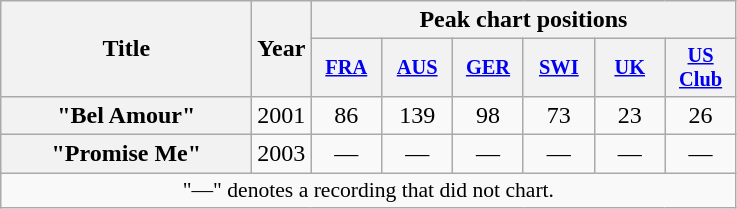<table class="wikitable plainrowheaders" style="text-align:center;">
<tr>
<th scope="col" rowspan="2" style="width:10em;">Title</th>
<th scope="col" rowspan="2">Year</th>
<th scope="col" colspan="6">Peak chart positions</th>
</tr>
<tr>
<th style="width:3em;font-size:85%"><a href='#'>FRA</a><br></th>
<th style="width:3em;font-size:85%"><a href='#'>AUS</a><br></th>
<th style="width:3em;font-size:85%"><a href='#'>GER</a><br></th>
<th style="width:3em;font-size:85%"><a href='#'>SWI</a><br></th>
<th style="width:3em;font-size:85%"><a href='#'>UK</a><br></th>
<th style="width:3em;font-size:85%"><a href='#'>US Club</a><br></th>
</tr>
<tr>
<th scope="row">"Bel Amour"</th>
<td rowspan="1">2001</td>
<td>86</td>
<td>139</td>
<td>98</td>
<td>73</td>
<td>23</td>
<td>26</td>
</tr>
<tr>
<th scope="row">"Promise Me"</th>
<td rowspan="1">2003</td>
<td>—</td>
<td>—</td>
<td>—</td>
<td>—</td>
<td>—</td>
<td>—</td>
</tr>
<tr>
<td colspan="14" style="font-size:90%">"—" denotes a recording that did not chart.</td>
</tr>
</table>
